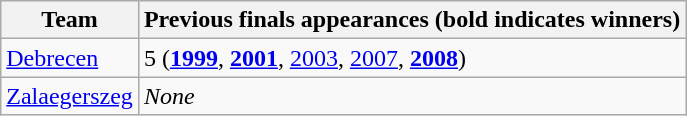<table class="wikitable">
<tr>
<th>Team</th>
<th>Previous finals appearances (bold indicates winners)</th>
</tr>
<tr>
<td><a href='#'>Debrecen</a></td>
<td>5 (<strong><a href='#'>1999</a></strong>, <strong><a href='#'>2001</a></strong>, <a href='#'>2003</a>, <a href='#'>2007</a>, <strong><a href='#'>2008</a></strong>)</td>
</tr>
<tr>
<td><a href='#'>Zalaegerszeg</a></td>
<td><em>None</em></td>
</tr>
</table>
